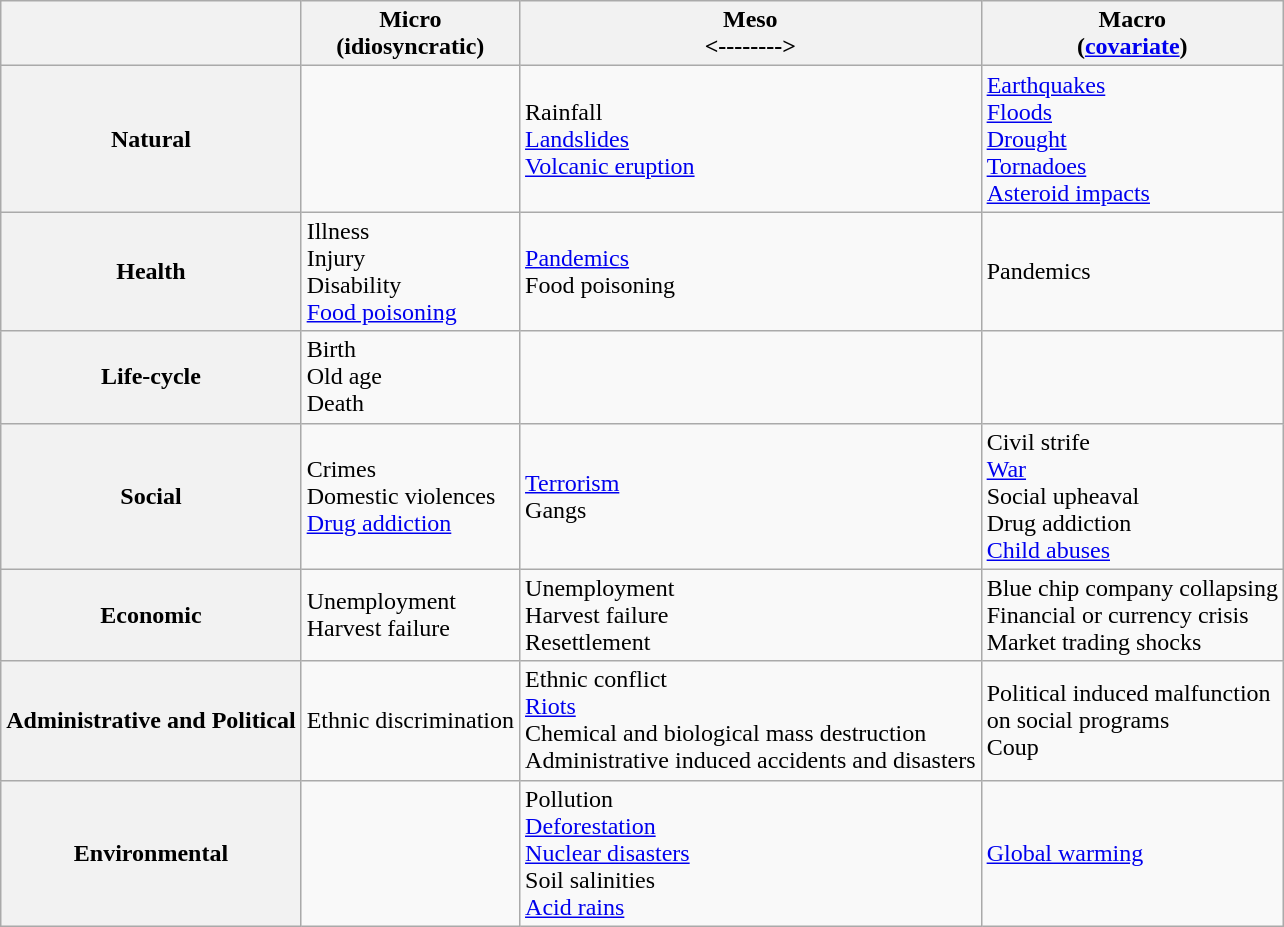<table class="wikitable" font-size:120%; border:2px solic black;">
<tr>
<th></th>
<th>Micro <br> (idiosyncratic)</th>
<th>Meso <br> <--------></th>
<th>Macro <br> (<a href='#'>covariate</a>)</th>
</tr>
<tr>
<th>Natural</th>
<td></td>
<td>Rainfall <br> <a href='#'>Landslides</a> <br> <a href='#'>Volcanic eruption</a></td>
<td><a href='#'>Earthquakes</a> <br> <a href='#'>Floods</a> <br> <a href='#'>Drought</a> <br> <a href='#'>Tornadoes</a> <br><a href='#'>Asteroid impacts</a></td>
</tr>
<tr>
<th>Health</th>
<td>Illness <br> Injury <br> Disability <br> <a href='#'>Food poisoning</a></td>
<td><a href='#'>Pandemics</a> <br> Food poisoning</td>
<td>Pandemics</td>
</tr>
<tr>
<th>Life-cycle</th>
<td>Birth <br> Old age <br> Death</td>
<td></td>
<td></td>
</tr>
<tr>
<th>Social</th>
<td>Crimes <br> Domestic violences <br> <a href='#'>Drug addiction</a></td>
<td><a href='#'>Terrorism</a> <br> Gangs</td>
<td>Civil strife <br> <a href='#'>War</a> <br> Social upheaval <br> Drug addiction <br> <a href='#'>Child abuses</a></td>
</tr>
<tr>
<th>Economic</th>
<td>Unemployment <br> Harvest failure</td>
<td>Unemployment <br> Harvest failure <br> Resettlement</td>
<td>Blue chip company collapsing <br> Financial or currency crisis <br> Market trading shocks</td>
</tr>
<tr>
<th>Administrative and Political</th>
<td>Ethnic discrimination</td>
<td>Ethnic conflict <br> <a href='#'>Riots</a> <br> Chemical and biological mass destruction <br> Administrative induced accidents and disasters</td>
<td>Political induced malfunction <br> on social programs <br> Coup</td>
</tr>
<tr>
<th>Environmental</th>
<td></td>
<td>Pollution <br> <a href='#'>Deforestation</a> <br> <a href='#'>Nuclear disasters</a> <br> Soil salinities <br> <a href='#'>Acid rains</a></td>
<td><a href='#'>Global warming</a></td>
</tr>
</table>
